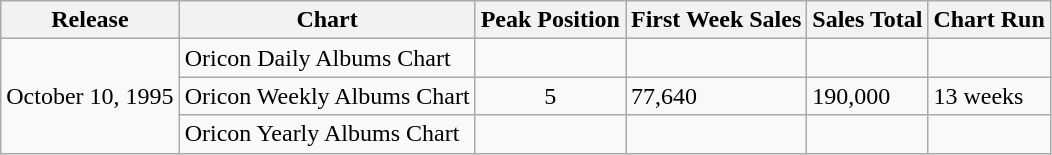<table class="wikitable">
<tr>
<th>Release</th>
<th>Chart</th>
<th>Peak Position</th>
<th>First Week Sales</th>
<th>Sales Total</th>
<th>Chart Run</th>
</tr>
<tr>
<td rowspan="3">October 10, 1995</td>
<td>Oricon Daily Albums Chart</td>
<td align="center"></td>
<td></td>
<td></td>
<td></td>
</tr>
<tr>
<td>Oricon Weekly Albums Chart</td>
<td align="center">5</td>
<td>77,640</td>
<td>190,000</td>
<td>13 weeks</td>
</tr>
<tr>
<td>Oricon Yearly Albums Chart</td>
<td align="center"></td>
<td></td>
<td></td>
<td></td>
</tr>
</table>
